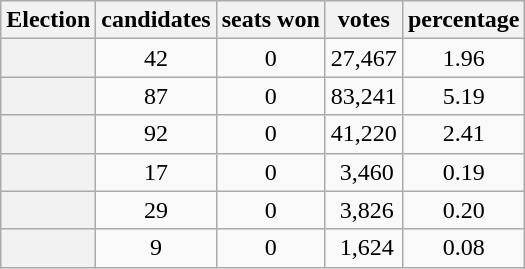<table class=wikitable style=text-align:center>
<tr>
<th>Election</th>
<th>candidates</th>
<th>seats won</th>
<th>votes</th>
<th>percentage</th>
</tr>
<tr>
<th></th>
<td>42</td>
<td>0</td>
<td>27,467</td>
<td>1.96</td>
</tr>
<tr>
<th></th>
<td>87</td>
<td>0</td>
<td>83,241</td>
<td>5.19</td>
</tr>
<tr>
<th></th>
<td>92</td>
<td>0</td>
<td>41,220</td>
<td>2.41</td>
</tr>
<tr>
<th></th>
<td>17</td>
<td>0</td>
<td> 3,460</td>
<td>0.19</td>
</tr>
<tr>
<th></th>
<td>29</td>
<td>0</td>
<td> 3,826</td>
<td>0.20</td>
</tr>
<tr>
<th></th>
<td>9</td>
<td>0</td>
<td> 1,624</td>
<td>0.08</td>
</tr>
</table>
